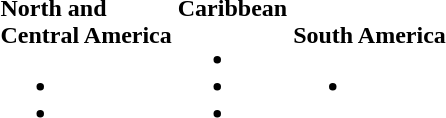<table>
<tr>
<td><strong>North and<br> Central America</strong><br><ul><li></li><li></li></ul></td>
<td><strong>Caribbean</strong><br><ul><li></li><li></li><li></li></ul></td>
<td><strong>South America</strong><br><ul><li></li></ul></td>
</tr>
</table>
